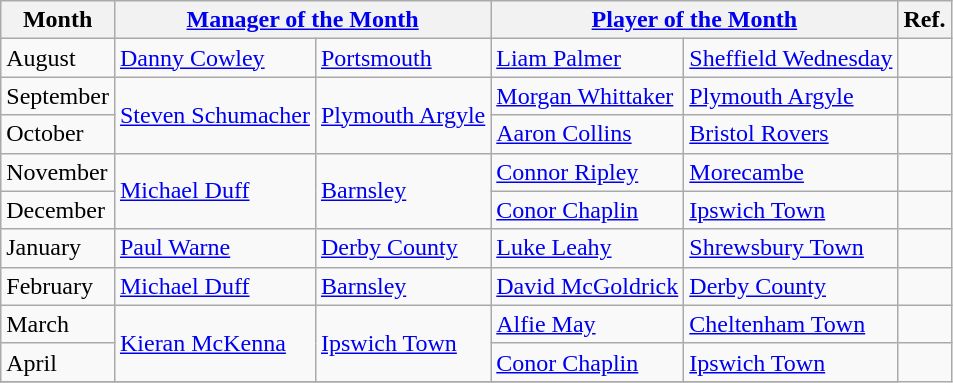<table class="wikitable">
<tr>
<th rowspan="1">Month</th>
<th colspan="2"><a href='#'>Manager of the Month</a></th>
<th colspan="2"><a href='#'>Player of the Month</a></th>
<th rowspan="1">Ref.</th>
</tr>
<tr>
<td>August</td>
<td> <a href='#'>Danny Cowley</a></td>
<td><a href='#'>Portsmouth</a></td>
<td> <a href='#'>Liam Palmer</a></td>
<td><a href='#'>Sheffield Wednesday</a></td>
<td></td>
</tr>
<tr>
<td>September</td>
<td rowspan="2"> <a href='#'>Steven Schumacher</a></td>
<td rowspan="2"><a href='#'>Plymouth Argyle</a></td>
<td> <a href='#'>Morgan Whittaker</a></td>
<td><a href='#'>Plymouth Argyle</a></td>
<td></td>
</tr>
<tr>
<td>October</td>
<td> <a href='#'>Aaron Collins</a></td>
<td><a href='#'>Bristol Rovers</a></td>
<td></td>
</tr>
<tr>
<td>November</td>
<td rowspan="2"> <a href='#'>Michael Duff</a></td>
<td rowspan="2"><a href='#'>Barnsley</a></td>
<td> <a href='#'>Connor Ripley</a></td>
<td><a href='#'>Morecambe</a></td>
<td></td>
</tr>
<tr>
<td>December</td>
<td> <a href='#'>Conor Chaplin</a></td>
<td><a href='#'>Ipswich Town</a></td>
<td></td>
</tr>
<tr>
<td>January</td>
<td> <a href='#'>Paul Warne</a></td>
<td><a href='#'>Derby County</a></td>
<td> <a href='#'>Luke Leahy</a></td>
<td><a href='#'>Shrewsbury Town</a></td>
<td></td>
</tr>
<tr>
<td>February</td>
<td> <a href='#'>Michael Duff</a></td>
<td><a href='#'>Barnsley</a></td>
<td> <a href='#'>David McGoldrick</a></td>
<td><a href='#'>Derby County</a></td>
<td></td>
</tr>
<tr>
<td>March</td>
<td rowspan="2"> <a href='#'>Kieran McKenna</a></td>
<td rowspan="2"><a href='#'>Ipswich Town</a></td>
<td> <a href='#'>Alfie May</a></td>
<td><a href='#'>Cheltenham Town</a></td>
<td></td>
</tr>
<tr>
<td>April</td>
<td> <a href='#'>Conor Chaplin</a></td>
<td><a href='#'>Ipswich Town</a></td>
</tr>
<tr>
</tr>
</table>
